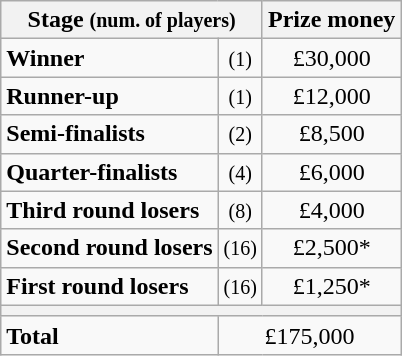<table class="wikitable">
<tr>
<th colspan="2">Stage <small>(num. of players)</small></th>
<th>Prize money</th>
</tr>
<tr>
<td><strong>Winner</strong></td>
<td align="center"><small>(1)</small></td>
<td align="center">£30,000</td>
</tr>
<tr>
<td><strong>Runner-up</strong></td>
<td align="center"><small>(1)</small></td>
<td align="center">£12,000</td>
</tr>
<tr>
<td><strong>Semi-finalists</strong></td>
<td align="center"><small>(2)</small></td>
<td align="center">£8,500</td>
</tr>
<tr>
<td><strong>Quarter-finalists</strong></td>
<td align="center"><small>(4)</small></td>
<td align="center">£6,000</td>
</tr>
<tr>
<td><strong>Third round losers</strong></td>
<td align="center"><small>(8)</small></td>
<td align="center">£4,000</td>
</tr>
<tr>
<td><strong>Second round losers</strong></td>
<td align="center"><small>(16)</small></td>
<td align="center">£2,500*</td>
</tr>
<tr>
<td><strong>First round losers</strong></td>
<td align="center"><small>(16)</small></td>
<td align="center">£1,250*</td>
</tr>
<tr>
<th colspan="3"></th>
</tr>
<tr>
<td><strong>Total</strong></td>
<td colspan="2" align="center">£175,000</td>
</tr>
</table>
